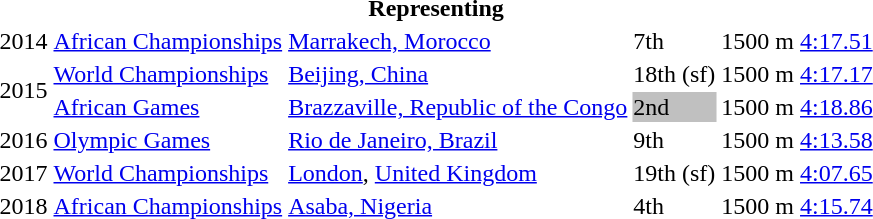<table>
<tr>
<th colspan="6">Representing </th>
</tr>
<tr>
<td>2014</td>
<td><a href='#'>African Championships</a></td>
<td><a href='#'>Marrakech, Morocco</a></td>
<td>7th</td>
<td>1500 m</td>
<td><a href='#'>4:17.51</a></td>
</tr>
<tr>
<td rowspan=2>2015</td>
<td><a href='#'>World Championships</a></td>
<td><a href='#'>Beijing, China</a></td>
<td>18th (sf)</td>
<td>1500 m</td>
<td><a href='#'>4:17.17</a></td>
</tr>
<tr>
<td><a href='#'>African Games</a></td>
<td><a href='#'>Brazzaville, Republic of the Congo</a></td>
<td bgcolor=silver>2nd</td>
<td>1500 m</td>
<td><a href='#'>4:18.86</a></td>
</tr>
<tr>
<td>2016</td>
<td><a href='#'>Olympic Games</a></td>
<td><a href='#'>Rio de Janeiro, Brazil</a></td>
<td>9th</td>
<td>1500 m</td>
<td><a href='#'>4:13.58</a></td>
</tr>
<tr>
<td>2017</td>
<td><a href='#'>World Championships</a></td>
<td><a href='#'>London</a>, <a href='#'>United Kingdom</a></td>
<td>19th (sf)</td>
<td>1500 m</td>
<td><a href='#'>4:07.65</a></td>
</tr>
<tr>
<td>2018</td>
<td><a href='#'>African Championships</a></td>
<td><a href='#'>Asaba, Nigeria</a></td>
<td>4th</td>
<td>1500 m</td>
<td><a href='#'>4:15.74</a></td>
</tr>
</table>
